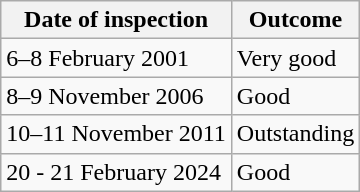<table class="wikitable">
<tr>
<th>Date of inspection</th>
<th>Outcome</th>
</tr>
<tr>
<td>6–8 February 2001</td>
<td>Very good</td>
</tr>
<tr>
<td>8–9 November 2006</td>
<td>Good</td>
</tr>
<tr>
<td>10–11 November 2011</td>
<td>Outstanding</td>
</tr>
<tr>
<td>20 - 21 February 2024</td>
<td>Good</td>
</tr>
</table>
